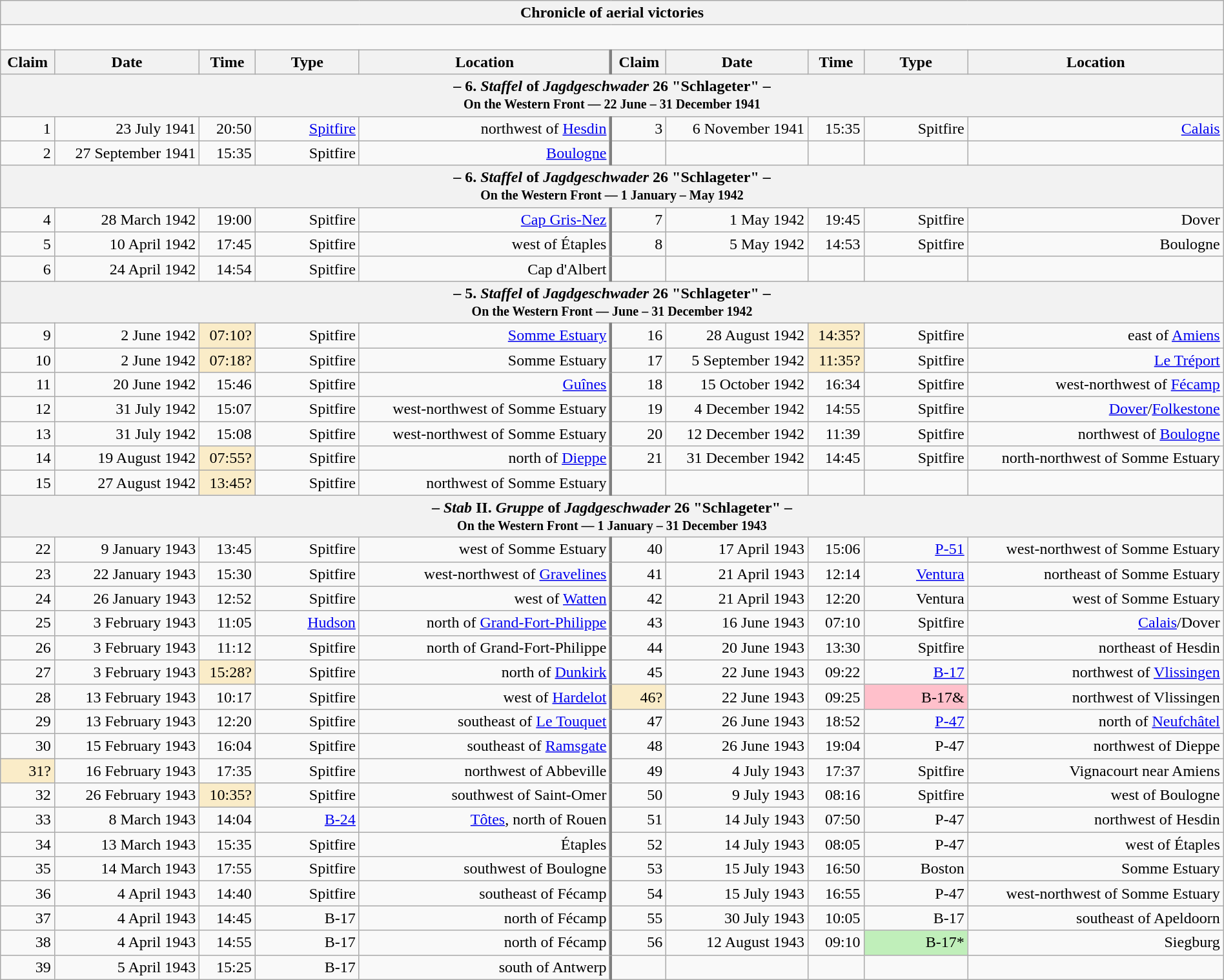<table class="wikitable plainrowheaders collapsible" style="margin-left: auto; margin-right: auto; border: none; text-align:right; width: 100%;">
<tr>
<th colspan="10">Chronicle of aerial victories</th>
</tr>
<tr>
<td colspan="10" style="text-align: left;"><br>

</td>
</tr>
<tr>
<th scope="col">Claim</th>
<th scope="col">Date</th>
<th scope="col">Time</th>
<th scope="col" width="100px">Type</th>
<th scope="col">Location</th>
<th scope="col" style="border-left: 3px solid grey;">Claim</th>
<th scope="col">Date</th>
<th scope="col">Time</th>
<th scope="col" width="100px">Type</th>
<th scope="col">Location</th>
</tr>
<tr>
<th colspan="10">– 6. <em>Staffel</em> of <em>Jagdgeschwader</em> 26 "Schlageter" –<br><small>On the Western Front — 22 June – 31 December 1941</small></th>
</tr>
<tr>
<td>1</td>
<td>23 July 1941</td>
<td>20:50</td>
<td><a href='#'>Spitfire</a></td>
<td>northwest of <a href='#'>Hesdin</a></td>
<td style="border-left: 3px solid grey;">3</td>
<td>6 November 1941</td>
<td>15:35</td>
<td>Spitfire</td>
<td><a href='#'>Calais</a></td>
</tr>
<tr>
<td>2</td>
<td>27 September 1941</td>
<td>15:35</td>
<td>Spitfire</td>
<td><a href='#'>Boulogne</a></td>
<td style="border-left: 3px solid grey;"></td>
<td></td>
<td></td>
<td></td>
<td></td>
</tr>
<tr>
<th colspan="10">– 6. <em>Staffel</em> of <em>Jagdgeschwader</em> 26 "Schlageter" –<br><small>On the Western Front — 1 January – May 1942</small></th>
</tr>
<tr>
<td>4</td>
<td>28 March 1942</td>
<td>19:00</td>
<td>Spitfire</td>
<td><a href='#'>Cap Gris-Nez</a></td>
<td style="border-left: 3px solid grey;">7</td>
<td>1 May 1942</td>
<td>19:45</td>
<td>Spitfire</td>
<td>Dover</td>
</tr>
<tr>
<td>5</td>
<td>10 April 1942</td>
<td>17:45</td>
<td>Spitfire</td>
<td> west of Étaples</td>
<td style="border-left: 3px solid grey;">8</td>
<td>5 May 1942</td>
<td>14:53</td>
<td>Spitfire</td>
<td>Boulogne</td>
</tr>
<tr>
<td>6</td>
<td>24 April 1942</td>
<td>14:54</td>
<td>Spitfire</td>
<td>Cap d'Albert</td>
<td style="border-left: 3px solid grey;"></td>
<td></td>
<td></td>
<td></td>
<td></td>
</tr>
<tr>
<th colspan="10">– 5. <em>Staffel</em> of <em>Jagdgeschwader</em> 26 "Schlageter" –<br><small>On the Western Front — June – 31 December 1942</small></th>
</tr>
<tr>
<td>9</td>
<td>2 June 1942</td>
<td style="background:#faecc8">07:10?</td>
<td>Spitfire</td>
<td><a href='#'>Somme Estuary</a></td>
<td style="border-left: 3px solid grey;">16</td>
<td>28 August 1942</td>
<td style="background:#faecc8">14:35?</td>
<td>Spitfire</td>
<td>east of <a href='#'>Amiens</a></td>
</tr>
<tr>
<td>10</td>
<td>2 June 1942</td>
<td style="background:#faecc8">07:18?</td>
<td>Spitfire</td>
<td>Somme Estuary</td>
<td style="border-left: 3px solid grey;">17</td>
<td>5 September 1942</td>
<td style="background:#faecc8">11:35?</td>
<td>Spitfire</td>
<td><a href='#'>Le Tréport</a></td>
</tr>
<tr>
<td>11</td>
<td>20 June 1942</td>
<td>15:46</td>
<td>Spitfire</td>
<td><a href='#'>Guînes</a></td>
<td style="border-left: 3px solid grey;">18</td>
<td>15 October 1942</td>
<td>16:34</td>
<td>Spitfire</td>
<td>west-northwest of <a href='#'>Fécamp</a></td>
</tr>
<tr>
<td>12</td>
<td>31 July 1942</td>
<td>15:07</td>
<td>Spitfire</td>
<td>west-northwest of Somme Estuary</td>
<td style="border-left: 3px solid grey;">19</td>
<td>4 December 1942</td>
<td>14:55</td>
<td>Spitfire</td>
<td><a href='#'>Dover</a>/<a href='#'>Folkestone</a></td>
</tr>
<tr>
<td>13</td>
<td>31 July 1942</td>
<td>15:08</td>
<td>Spitfire</td>
<td>west-northwest of Somme Estuary</td>
<td style="border-left: 3px solid grey;">20</td>
<td>12 December 1942</td>
<td>11:39</td>
<td>Spitfire</td>
<td>northwest of <a href='#'>Boulogne</a></td>
</tr>
<tr>
<td>14</td>
<td>19 August 1942</td>
<td style="background:#faecc8">07:55?</td>
<td>Spitfire</td>
<td>north of <a href='#'>Dieppe</a></td>
<td style="border-left: 3px solid grey;">21</td>
<td>31 December 1942</td>
<td>14:45</td>
<td>Spitfire</td>
<td>north-northwest of Somme Estuary</td>
</tr>
<tr>
<td>15</td>
<td>27 August 1942</td>
<td style="background:#faecc8">13:45?</td>
<td>Spitfire</td>
<td>northwest of Somme Estuary</td>
<td style="border-left: 3px solid grey;"></td>
<td></td>
<td></td>
<td></td>
<td></td>
</tr>
<tr>
<th colspan="10">– <em>Stab</em> II. <em>Gruppe</em> of <em>Jagdgeschwader</em> 26 "Schlageter" –<br><small>On the Western Front — 1 January – 31 December 1943</small></th>
</tr>
<tr>
<td>22</td>
<td>9 January 1943</td>
<td>13:45</td>
<td>Spitfire</td>
<td>west of Somme Estuary</td>
<td style="border-left: 3px solid grey;">40</td>
<td>17 April 1943</td>
<td>15:06</td>
<td><a href='#'>P-51</a></td>
<td> west-northwest of Somme Estuary</td>
</tr>
<tr>
<td>23</td>
<td>22 January 1943</td>
<td>15:30</td>
<td>Spitfire</td>
<td>west-northwest of <a href='#'>Gravelines</a></td>
<td style="border-left: 3px solid grey;">41</td>
<td>21 April 1943</td>
<td>12:14</td>
<td><a href='#'>Ventura</a></td>
<td>northeast of Somme Estuary</td>
</tr>
<tr>
<td>24</td>
<td>26 January 1943</td>
<td>12:52</td>
<td>Spitfire</td>
<td> west of <a href='#'>Watten</a></td>
<td style="border-left: 3px solid grey;">42</td>
<td>21 April 1943</td>
<td>12:20</td>
<td>Ventura</td>
<td> west of Somme Estuary</td>
</tr>
<tr>
<td>25</td>
<td>3 February 1943</td>
<td>11:05</td>
<td><a href='#'>Hudson</a></td>
<td> north of <a href='#'>Grand-Fort-Philippe</a></td>
<td style="border-left: 3px solid grey;">43</td>
<td>16 June 1943</td>
<td>07:10</td>
<td>Spitfire</td>
<td><a href='#'>Calais</a>/Dover</td>
</tr>
<tr>
<td>26</td>
<td>3 February 1943</td>
<td>11:12</td>
<td>Spitfire</td>
<td> north of Grand-Fort-Philippe</td>
<td style="border-left: 3px solid grey;">44</td>
<td>20 June 1943</td>
<td>13:30</td>
<td>Spitfire</td>
<td>northeast of Hesdin</td>
</tr>
<tr>
<td>27</td>
<td>3 February 1943</td>
<td style="background:#faecc8">15:28?</td>
<td>Spitfire</td>
<td> north of <a href='#'>Dunkirk</a></td>
<td style="border-left: 3px solid grey;">45</td>
<td>22 June 1943</td>
<td>09:22</td>
<td><a href='#'>B-17</a></td>
<td> northwest of <a href='#'>Vlissingen</a></td>
</tr>
<tr>
<td>28</td>
<td>13 February 1943</td>
<td>10:17</td>
<td>Spitfire</td>
<td> west of <a href='#'>Hardelot</a></td>
<td style="border-left: 3px solid grey; background:#faecc8">46?</td>
<td>22 June 1943</td>
<td>09:25</td>
<td style="background:pink;">B-17&</td>
<td> northwest of Vlissingen</td>
</tr>
<tr>
<td>29</td>
<td>13 February 1943</td>
<td>12:20</td>
<td>Spitfire</td>
<td>southeast of <a href='#'>Le Touquet</a></td>
<td style="border-left: 3px solid grey;">47</td>
<td>26 June 1943</td>
<td>18:52</td>
<td><a href='#'>P-47</a></td>
<td>north of <a href='#'>Neufchâtel</a></td>
</tr>
<tr>
<td>30</td>
<td>15 February 1943</td>
<td>16:04</td>
<td>Spitfire</td>
<td> southeast of <a href='#'>Ramsgate</a></td>
<td style="border-left: 3px solid grey;">48</td>
<td>26 June 1943</td>
<td>19:04</td>
<td>P-47</td>
<td> northwest of Dieppe</td>
</tr>
<tr>
<td style="background:#faecc8">31?</td>
<td>16 February 1943</td>
<td>17:35</td>
<td>Spitfire</td>
<td> northwest of Abbeville</td>
<td style="border-left: 3px solid grey;">49</td>
<td>4 July 1943</td>
<td>17:37</td>
<td>Spitfire</td>
<td>Vignacourt near Amiens</td>
</tr>
<tr>
<td>32</td>
<td>26 February 1943</td>
<td style="background:#faecc8">10:35?</td>
<td>Spitfire</td>
<td> southwest of Saint-Omer</td>
<td style="border-left: 3px solid grey;">50</td>
<td>9 July 1943</td>
<td>08:16</td>
<td>Spitfire</td>
<td> west of Boulogne</td>
</tr>
<tr>
<td>33</td>
<td>8 March 1943</td>
<td>14:04</td>
<td><a href='#'>B-24</a></td>
<td><a href='#'>Tôtes</a>,  north of Rouen</td>
<td style="border-left: 3px solid grey;">51</td>
<td>14 July 1943</td>
<td>07:50</td>
<td>P-47</td>
<td>northwest of Hesdin</td>
</tr>
<tr>
<td>34</td>
<td>13 March 1943</td>
<td>15:35</td>
<td>Spitfire</td>
<td>Étaples</td>
<td style="border-left: 3px solid grey;">52</td>
<td>14 July 1943</td>
<td>08:05</td>
<td>P-47</td>
<td> west of Étaples</td>
</tr>
<tr>
<td>35</td>
<td>14 March 1943</td>
<td>17:55</td>
<td>Spitfire</td>
<td> southwest of Boulogne</td>
<td style="border-left: 3px solid grey;">53</td>
<td>15 July 1943</td>
<td>16:50</td>
<td>Boston</td>
<td>Somme Estuary</td>
</tr>
<tr>
<td>36</td>
<td>4 April 1943</td>
<td>14:40</td>
<td>Spitfire</td>
<td>southeast of Fécamp</td>
<td style="border-left: 3px solid grey;">54</td>
<td>15 July 1943</td>
<td>16:55</td>
<td>P-47</td>
<td> west-northwest of Somme Estuary</td>
</tr>
<tr>
<td>37</td>
<td>4 April 1943</td>
<td>14:45</td>
<td>B-17</td>
<td> north of Fécamp</td>
<td style="border-left: 3px solid grey;">55</td>
<td>30 July 1943</td>
<td>10:05</td>
<td>B-17</td>
<td> southeast of Apeldoorn</td>
</tr>
<tr>
<td>38</td>
<td>4 April 1943</td>
<td>14:55</td>
<td>B-17</td>
<td> north of Fécamp</td>
<td style="border-left: 3px solid grey;">56</td>
<td>12 August 1943</td>
<td>09:10</td>
<td style="background:#C0EFBA">B-17*</td>
<td>Siegburg</td>
</tr>
<tr>
<td>39</td>
<td>5 April 1943</td>
<td>15:25</td>
<td>B-17</td>
<td>south of Antwerp</td>
<td style="border-left: 3px solid grey;"></td>
<td></td>
<td></td>
<td></td>
<td></td>
</tr>
</table>
